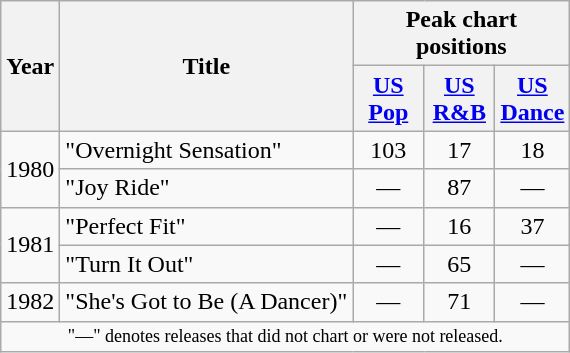<table class="wikitable">
<tr>
<th scope="col" rowspan="2">Year</th>
<th scope="col" rowspan="2">Title</th>
<th scope="col" colspan="3">Peak chart positions</th>
</tr>
<tr>
<th align="center" valign="top" width="40"><a href='#'>US Pop</a><br></th>
<th align="center" valign="top" width="40"><a href='#'>US R&B</a><br></th>
<th align="center" valign="top" width="40"><a href='#'>US Dance</a><br></th>
</tr>
<tr>
<td align="left" valign="center" rowspan="2">1980</td>
<td align="left" valign="top">"Overnight Sensation"</td>
<td align="center" valign="top">103</td>
<td align="center" valign="top">17</td>
<td align="center" valign="top">18</td>
</tr>
<tr>
<td align="left" valign="top">"Joy Ride"</td>
<td align="center" valign="top">—</td>
<td align="center" valign="top">87</td>
<td align="center" valign="top">—</td>
</tr>
<tr>
<td align="left" valign="center" rowspan="2">1981</td>
<td align="left" valign="top">"Perfect Fit"</td>
<td align="center" valign="top">—</td>
<td align="center" valign="top">16</td>
<td align="center" valign="top">37</td>
</tr>
<tr>
<td align="left" valign="top">"Turn It Out"</td>
<td align="center" valign="top">—</td>
<td align="center" valign="top">65</td>
<td align="center" valign="top">—</td>
</tr>
<tr>
<td align="left" valign="center">1982</td>
<td align="left" valign="top">"She's Got to Be (A Dancer)"</td>
<td align="center" valign="top">—</td>
<td align="center" valign="top">71</td>
<td align="center" valign="top">—</td>
</tr>
<tr>
<td colspan="6" style="text-align:center; font-size:9pt;">"—" denotes releases that did not chart or were not released.</td>
</tr>
</table>
